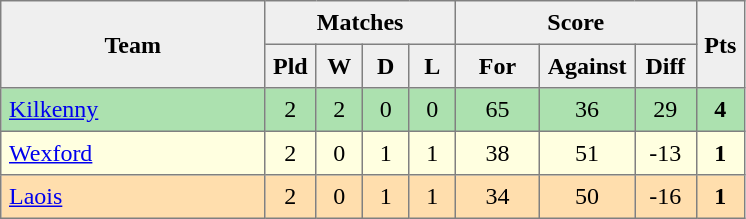<table style=border-collapse:collapse border=1 cellspacing=0 cellpadding=5>
<tr align=center bgcolor=#efefef>
<th rowspan=2 width=165>Team</th>
<th colspan=4>Matches</th>
<th colspan=3>Score</th>
<th rowspan=2width=20>Pts</th>
</tr>
<tr align=center bgcolor=#efefef>
<th width=20>Pld</th>
<th width=20>W</th>
<th width=20>D</th>
<th width=20>L</th>
<th width=45>For</th>
<th width=45>Against</th>
<th width=30>Diff</th>
</tr>
<tr align=center style="background:#ACE1AF;">
<td style="text-align:left;"><a href='#'>Kilkenny</a></td>
<td>2</td>
<td>2</td>
<td>0</td>
<td>0</td>
<td>65</td>
<td>36</td>
<td>29</td>
<td><strong>4</strong></td>
</tr>
<tr align=center style="background:#FFFFE0;">
<td style="text-align:left;"><a href='#'>Wexford</a></td>
<td>2</td>
<td>0</td>
<td>1</td>
<td>1</td>
<td>38</td>
<td>51</td>
<td>-13</td>
<td><strong>1</strong></td>
</tr>
<tr align=center style="background:#FFDEAD;">
<td style="text-align:left;"><a href='#'>Laois</a></td>
<td>2</td>
<td>0</td>
<td>1</td>
<td>1</td>
<td>34</td>
<td>50</td>
<td>-16</td>
<td><strong>1</strong></td>
</tr>
</table>
